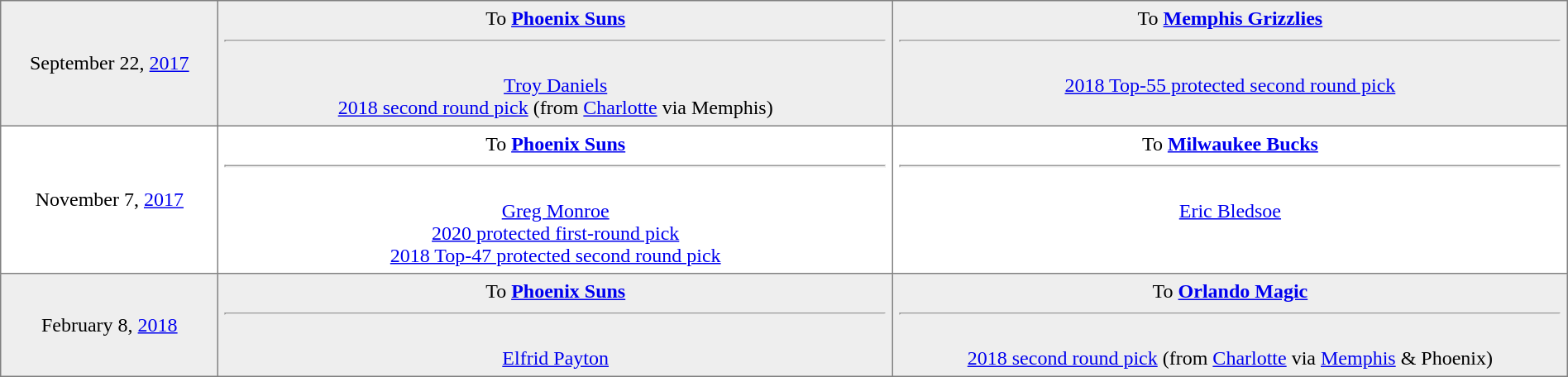<table border="1" style="border-collapse:collapse; text-align:center; width:100%;"  cellpadding="5">
<tr style="background:#eee;">
<td style="width:10%">September 22, <a href='#'>2017</a><br></td>
<td style="width:31%; vertical-align:top;">To <strong><a href='#'>Phoenix Suns</a></strong><hr><br> <a href='#'>Troy Daniels</a><br>
<a href='#'>2018 second round pick</a> (from <a href='#'>Charlotte</a> via Memphis)</td>
<td style="width:31%; vertical-align:top;">To <strong><a href='#'>Memphis Grizzlies</a></strong><hr><br><a href='#'>2018 Top-55 protected second round pick</a></td>
</tr>
<tr>
<td style="width:10%">November 7, <a href='#'>2017</a><br></td>
<td style="width:31%; vertical-align:top;">To <strong><a href='#'>Phoenix Suns</a></strong><hr><br> <a href='#'>Greg Monroe</a><br>
<a href='#'>2020 protected first-round pick</a><br>
<a href='#'>2018 Top-47 protected second round pick</a></td>
<td style="width:31%; vertical-align:top;">To <strong><a href='#'>Milwaukee Bucks</a></strong><hr><br> <a href='#'>Eric Bledsoe</a></td>
</tr>
<tr style="background:#eee;">
<td style="width:10%">February 8, <a href='#'>2018</a><br></td>
<td style="width:31%; vertical-align:top;">To <strong><a href='#'>Phoenix Suns</a></strong><hr><br> <a href='#'>Elfrid Payton</a></td>
<td style="width:31%; vertical-align:top;">To <strong><a href='#'>Orlando Magic</a></strong><hr><br><a href='#'>2018 second round pick</a> (from <a href='#'>Charlotte</a> via <a href='#'>Memphis</a> & Phoenix)</td>
</tr>
</table>
